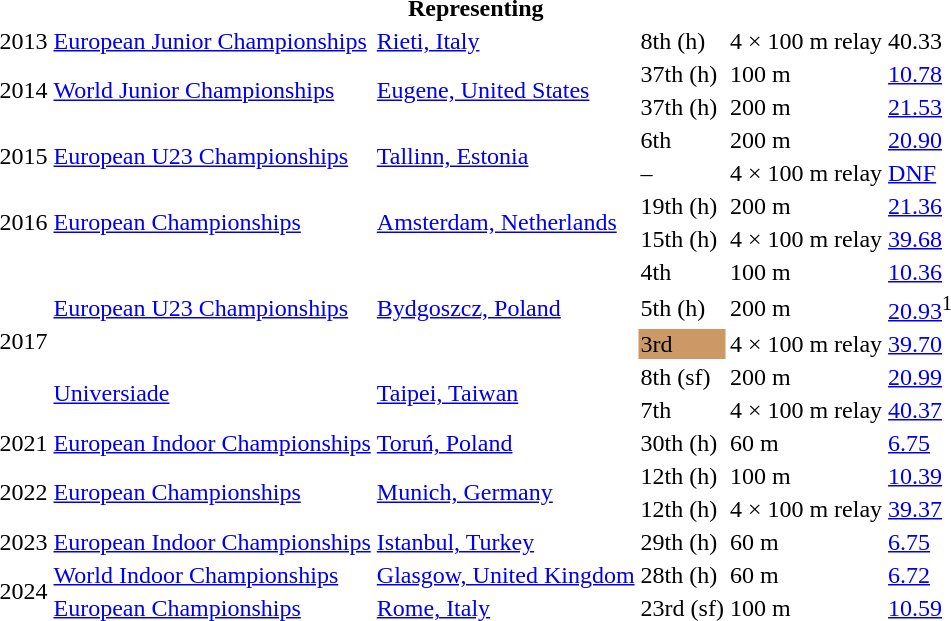<table>
<tr>
<th colspan="6">Representing </th>
</tr>
<tr>
<td>2013</td>
<td><a href='#'>European Junior Championships</a></td>
<td><a href='#'>Rieti, Italy</a></td>
<td>8th (h)</td>
<td>4 × 100 m relay</td>
<td>40.33</td>
</tr>
<tr>
<td rowspan=2>2014</td>
<td rowspan=2><a href='#'>World Junior Championships</a></td>
<td rowspan=2><a href='#'>Eugene, United States</a></td>
<td>37th (h)</td>
<td>100 m</td>
<td><a href='#'>10.78</a></td>
</tr>
<tr>
<td>37th (h)</td>
<td>200 m</td>
<td><a href='#'>21.53</a></td>
</tr>
<tr>
<td rowspan=2>2015</td>
<td rowspan=2><a href='#'>European U23 Championships</a></td>
<td rowspan=2><a href='#'>Tallinn, Estonia</a></td>
<td>6th</td>
<td>200 m</td>
<td><a href='#'>20.90</a></td>
</tr>
<tr>
<td>–</td>
<td>4 × 100 m relay</td>
<td><a href='#'>DNF</a></td>
</tr>
<tr>
<td rowspan=2>2016</td>
<td rowspan=2><a href='#'>European Championships</a></td>
<td rowspan=2><a href='#'>Amsterdam, Netherlands</a></td>
<td>19th (h)</td>
<td>200 m</td>
<td><a href='#'>21.36</a></td>
</tr>
<tr>
<td>15th (h)</td>
<td>4 × 100 m relay</td>
<td><a href='#'>39.68</a></td>
</tr>
<tr>
<td rowspan=5>2017</td>
<td rowspan=3><a href='#'>European U23 Championships</a></td>
<td rowspan=3><a href='#'>Bydgoszcz, Poland</a></td>
<td>4th</td>
<td>100 m</td>
<td><a href='#'>10.36</a></td>
</tr>
<tr>
<td>5th (h)</td>
<td>200 m</td>
<td><a href='#'>20.93</a><sup>1</sup></td>
</tr>
<tr>
<td bgcolor=cc9966>3rd</td>
<td>4 × 100 m relay</td>
<td><a href='#'>39.70</a></td>
</tr>
<tr>
<td rowspan=2><a href='#'>Universiade</a></td>
<td rowspan=2><a href='#'>Taipei, Taiwan</a></td>
<td>8th (sf)</td>
<td>200 m</td>
<td><a href='#'>20.99</a></td>
</tr>
<tr>
<td>7th</td>
<td>4 × 100 m relay</td>
<td><a href='#'>40.37</a></td>
</tr>
<tr>
<td>2021</td>
<td><a href='#'>European Indoor Championships</a></td>
<td><a href='#'>Toruń, Poland</a></td>
<td>30th (h)</td>
<td>60 m</td>
<td><a href='#'>6.75</a></td>
</tr>
<tr>
<td rowspan=2>2022</td>
<td rowspan=2><a href='#'>European Championships</a></td>
<td rowspan=2><a href='#'>Munich, Germany</a></td>
<td>12th (h)</td>
<td>100 m</td>
<td><a href='#'>10.39</a></td>
</tr>
<tr>
<td>12th (h)</td>
<td>4 × 100 m relay</td>
<td><a href='#'>39.37</a></td>
</tr>
<tr>
<td>2023</td>
<td><a href='#'>European Indoor Championships</a></td>
<td><a href='#'>Istanbul, Turkey</a></td>
<td>29th (h)</td>
<td>60 m</td>
<td><a href='#'>6.75</a></td>
</tr>
<tr>
<td rowspan=2>2024</td>
<td><a href='#'>World Indoor Championships</a></td>
<td><a href='#'>Glasgow, United Kingdom</a></td>
<td>28th (h)</td>
<td>60 m</td>
<td><a href='#'>6.72</a></td>
</tr>
<tr>
<td><a href='#'>European Championships</a></td>
<td><a href='#'>Rome, Italy</a></td>
<td>23rd (sf)</td>
<td>100 m</td>
<td><a href='#'>10.59</a></td>
</tr>
</table>
